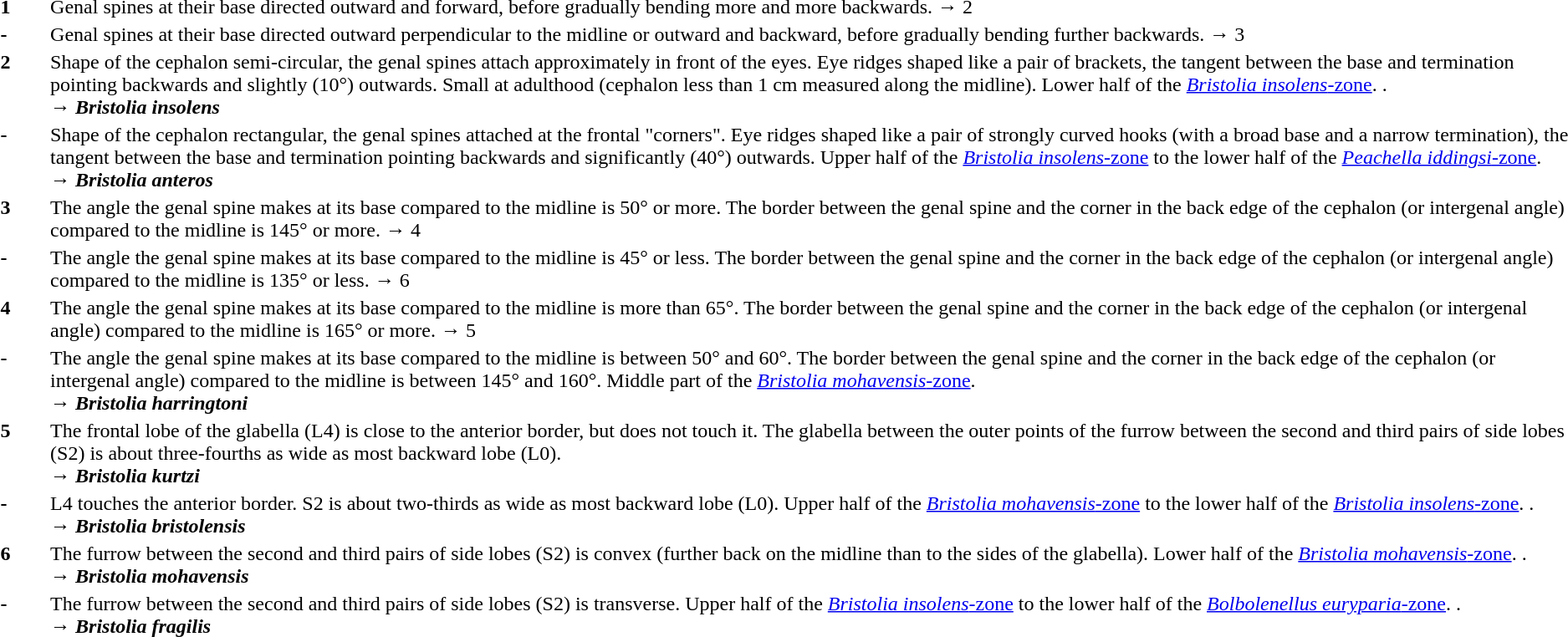<table>
<tr valign="top"  align="left">
<th scope="row" width="3%"><strong>1</strong></th>
<td width="97%">Genal spines at their base directed outward and forward, before gradually bending more and more backwards. → 2</td>
</tr>
<tr valign="top" align="left">
<th scope="row" width="3%"><strong>-</strong></th>
<td width="97%">Genal spines at their base directed outward perpendicular to the midline or outward and backward, before gradually bending further backwards. → 3</td>
</tr>
<tr valign="top"  align="left">
<th scope="row" width="3%"><strong>2</strong></th>
<td width="97%">Shape of the cephalon semi-circular, the genal spines attach approximately in front of the eyes. Eye ridges shaped like a pair of brackets, the tangent between the base and termination pointing backwards and slightly (10°) outwards. Small at adulthood (cephalon less than 1 cm measured along the midline). Lower half of the <a href='#'><em>Bristolia insolens</em>-zone</a>. . <br> → <strong><em>Bristolia insolens</em></strong></td>
</tr>
<tr valign="top" align="left">
<th scope="row" width="3%"><strong>-</strong></th>
<td width="97%">Shape of the cephalon rectangular, the genal spines attached at the frontal "corners". Eye ridges shaped like a pair of strongly curved hooks (with a broad base and a narrow termination), the tangent between the base and termination pointing backwards and significantly (40°) outwards. Upper half of the <a href='#'><em>Bristolia insolens</em>-zone</a> to the lower half of the <a href='#'><em>Peachella iddingsi</em>-zone</a>. <br> → <strong><em>Bristolia anteros</em></strong></td>
</tr>
<tr valign="top"  align="left">
<th scope="row" width="3%"><strong>3</strong></th>
<td width="97%">The angle the genal spine makes at its base compared to the midline is 50° or more. The border between the genal spine and the corner in the back edge of the cephalon (or intergenal angle) compared to the midline is 145° or more. → 4</td>
</tr>
<tr valign="top" align="left">
<th scope="row" width="3%"><strong>-</strong></th>
<td width="97%">The angle the genal spine makes at its base compared to the midline is 45° or less. The border between the genal spine and the corner in the back edge of the cephalon (or intergenal angle) compared to the midline is 135° or less. → 6</td>
</tr>
<tr valign="top"  align="left">
<th scope="row" width="3%"><strong>4</strong></th>
<td width="97%">The angle the genal spine makes at its base compared to the midline is more than 65°. The border between the genal spine and the corner in the back edge of the cephalon (or intergenal angle) compared to the midline is 165° or more. → 5</td>
</tr>
<tr valign="top" align="left">
<th scope="row" width="3%"><strong>-</strong></th>
<td width="97%">The angle the genal spine makes at its base compared to the midline is between 50° and 60°. The border between the genal spine and the corner in the back edge of the cephalon (or intergenal angle) compared to the midline is between 145° and 160°. Middle part of the <a href='#'><em>Bristolia mohavensis</em>-zone</a>.<br>→ <strong><em>Bristolia harringtoni</em></strong></td>
</tr>
<tr valign="top"  align="left">
<th scope="row" width="3%"><strong>5</strong></th>
<td width="97%">The frontal lobe of the glabella (L4) is close to the anterior border, but does not touch it. The glabella between the outer points of the furrow between the second and third pairs of side lobes (S2) is about three-fourths as wide as most backward lobe (L0).<br>→ <strong><em>Bristolia kurtzi</em></strong></td>
</tr>
<tr valign="top" align="left">
<th scope="row" width="3%"><strong>-</strong></th>
<td width="97%">L4 touches the anterior border. S2 is about two-thirds as wide as most backward lobe (L0). Upper half of the <a href='#'><em>Bristolia mohavensis</em>-zone</a> to the lower half of the <a href='#'><em>Bristolia insolens</em>-zone</a>. .<br>→ <strong><em>Bristolia bristolensis</em></strong></td>
</tr>
<tr valign="top"  align="left">
<th scope="row" width="3%"><strong>6</strong></th>
<td width="97%">The furrow between the second and third pairs of side lobes (S2) is convex (further back on the midline than to the sides of the glabella). Lower half of the <a href='#'><em>Bristolia mohavensis</em>-zone</a>.  . <br>→ <strong><em>Bristolia mohavensis</em></strong></td>
</tr>
<tr valign="top" align="left">
<th scope="row" width="3%"><strong>-</strong></th>
<td width="97%">The furrow between the second and third pairs of side lobes (S2) is transverse. Upper half of the <a href='#'><em>Bristolia insolens</em>-zone</a> to the lower half of the <a href='#'><em>Bolbolenellus euryparia</em>-zone</a>.  .<br>→ <strong><em>Bristolia fragilis</em></strong></td>
</tr>
</table>
